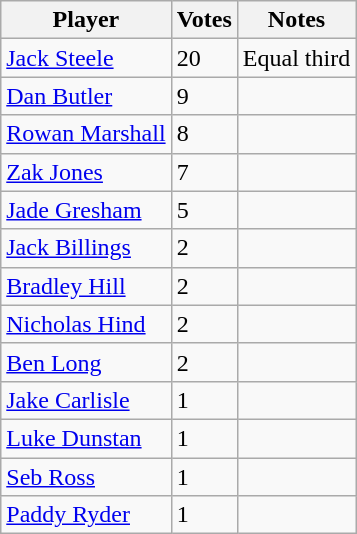<table class="wikitable">
<tr>
<th>Player</th>
<th>Votes</th>
<th>Notes</th>
</tr>
<tr>
<td><a href='#'>Jack Steele</a></td>
<td>20</td>
<td>Equal third</td>
</tr>
<tr>
<td><a href='#'>Dan Butler</a></td>
<td>9</td>
<td></td>
</tr>
<tr>
<td><a href='#'>Rowan Marshall</a></td>
<td>8</td>
<td></td>
</tr>
<tr>
<td><a href='#'>Zak Jones</a></td>
<td>7</td>
<td></td>
</tr>
<tr>
<td><a href='#'>Jade Gresham</a></td>
<td>5</td>
<td></td>
</tr>
<tr>
<td><a href='#'>Jack Billings</a></td>
<td>2</td>
<td></td>
</tr>
<tr>
<td><a href='#'>Bradley Hill</a></td>
<td>2</td>
<td></td>
</tr>
<tr>
<td><a href='#'>Nicholas Hind</a></td>
<td>2</td>
<td></td>
</tr>
<tr>
<td><a href='#'>Ben Long</a></td>
<td>2</td>
<td></td>
</tr>
<tr>
<td><a href='#'>Jake Carlisle</a></td>
<td>1</td>
<td></td>
</tr>
<tr>
<td><a href='#'>Luke Dunstan</a></td>
<td>1</td>
<td></td>
</tr>
<tr>
<td><a href='#'>Seb Ross</a></td>
<td>1</td>
<td></td>
</tr>
<tr>
<td><a href='#'>Paddy Ryder</a></td>
<td>1</td>
<td></td>
</tr>
</table>
